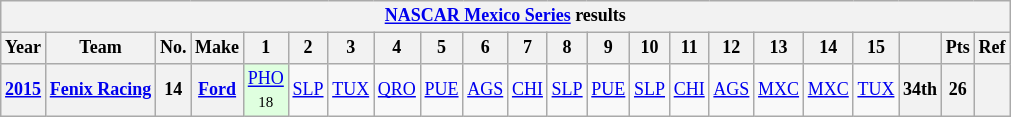<table class="wikitable" style="text-align:center; font-size:75%">
<tr>
<th colspan=24><a href='#'>NASCAR Mexico Series</a> results</th>
</tr>
<tr>
<th>Year</th>
<th>Team</th>
<th>No.</th>
<th>Make</th>
<th>1</th>
<th>2</th>
<th>3</th>
<th>4</th>
<th>5</th>
<th>6</th>
<th>7</th>
<th>8</th>
<th>9</th>
<th>10</th>
<th>11</th>
<th>12</th>
<th>13</th>
<th>14</th>
<th>15</th>
<th></th>
<th>Pts</th>
<th>Ref</th>
</tr>
<tr>
<th><a href='#'>2015</a></th>
<th><a href='#'>Fenix Racing</a></th>
<th>14</th>
<th><a href='#'>Ford</a></th>
<td style="background:#DFFFDF;"><a href='#'>PHO</a><br><small>18</small></td>
<td><a href='#'>SLP</a></td>
<td><a href='#'>TUX</a></td>
<td><a href='#'>QRO</a></td>
<td><a href='#'>PUE</a></td>
<td><a href='#'>AGS</a></td>
<td><a href='#'>CHI</a></td>
<td><a href='#'>SLP</a></td>
<td><a href='#'>PUE</a></td>
<td><a href='#'>SLP</a></td>
<td><a href='#'>CHI</a></td>
<td><a href='#'>AGS</a></td>
<td><a href='#'>MXC</a></td>
<td><a href='#'>MXC</a></td>
<td><a href='#'>TUX</a></td>
<th>34th</th>
<th>26</th>
<th></th>
</tr>
</table>
